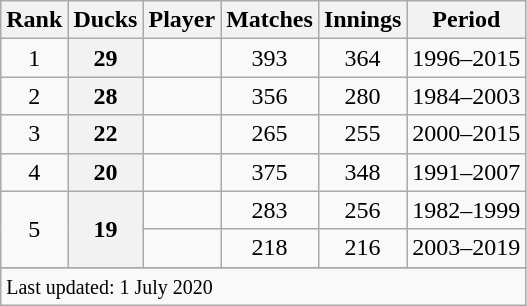<table class="wikitable plainrowheaders sortable">
<tr>
<th scope=col>Rank</th>
<th scope=col>Ducks</th>
<th scope=col>Player</th>
<th scope=col>Matches</th>
<th scope=col>Innings</th>
<th scope=col>Period</th>
</tr>
<tr>
<td align=center>1</td>
<th scope=row style=text-align:center;>29</th>
<td></td>
<td align=center>393</td>
<td align=center>364</td>
<td>1996–2015</td>
</tr>
<tr>
<td align=center>2</td>
<th scope=row style=text-align:center;>28</th>
<td></td>
<td align=center>356</td>
<td align=center>280</td>
<td>1984–2003</td>
</tr>
<tr>
<td align=center>3</td>
<th scope=row style=text-align:center;>22</th>
<td></td>
<td align=center>265</td>
<td align=center>255</td>
<td>2000–2015</td>
</tr>
<tr>
<td align=center>4</td>
<th scope=row style=text-align:center;>20</th>
<td></td>
<td align=center>375</td>
<td align=center>348</td>
<td>1991–2007</td>
</tr>
<tr>
<td align=center rowspan=2>5</td>
<th scope=row style=text-align:center; rowspan=2>19</th>
<td></td>
<td align=center>283</td>
<td align=center>256</td>
<td>1982–1999</td>
</tr>
<tr>
<td></td>
<td align=center>218</td>
<td align=center>216</td>
<td>2003–2019</td>
</tr>
<tr>
</tr>
<tr class=sortbottom>
<td colspan=6><small>Last updated: 1 July 2020</small></td>
</tr>
</table>
